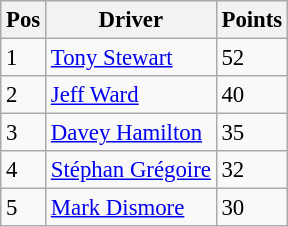<table class="wikitable" style="font-size: 95%">
<tr>
<th>Pos</th>
<th>Driver</th>
<th>Points</th>
</tr>
<tr>
<td>1</td>
<td> <a href='#'>Tony Stewart</a></td>
<td>52</td>
</tr>
<tr>
<td>2</td>
<td> <a href='#'>Jeff Ward</a></td>
<td>40</td>
</tr>
<tr>
<td>3</td>
<td> <a href='#'>Davey Hamilton</a></td>
<td>35</td>
</tr>
<tr>
<td>4</td>
<td> <a href='#'>Stéphan Grégoire</a></td>
<td>32</td>
</tr>
<tr>
<td>5</td>
<td> <a href='#'>Mark Dismore</a></td>
<td>30</td>
</tr>
</table>
